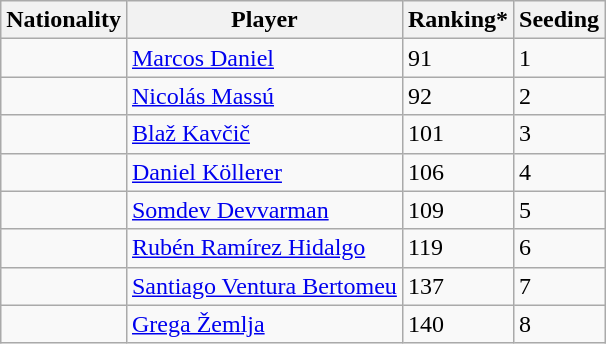<table class="wikitable">
<tr>
<th>Nationality</th>
<th>Player</th>
<th>Ranking*</th>
<th>Seeding</th>
</tr>
<tr>
<td></td>
<td><a href='#'>Marcos Daniel</a></td>
<td>91</td>
<td>1</td>
</tr>
<tr>
<td></td>
<td><a href='#'>Nicolás Massú</a></td>
<td>92</td>
<td>2</td>
</tr>
<tr>
<td></td>
<td><a href='#'>Blaž Kavčič</a></td>
<td>101</td>
<td>3</td>
</tr>
<tr>
<td></td>
<td><a href='#'>Daniel Köllerer</a></td>
<td>106</td>
<td>4</td>
</tr>
<tr>
<td></td>
<td><a href='#'>Somdev Devvarman</a></td>
<td>109</td>
<td>5</td>
</tr>
<tr>
<td></td>
<td><a href='#'>Rubén Ramírez Hidalgo</a></td>
<td>119</td>
<td>6</td>
</tr>
<tr>
<td></td>
<td><a href='#'>Santiago Ventura Bertomeu</a></td>
<td>137</td>
<td>7</td>
</tr>
<tr>
<td></td>
<td><a href='#'>Grega Žemlja</a></td>
<td>140</td>
<td>8</td>
</tr>
</table>
